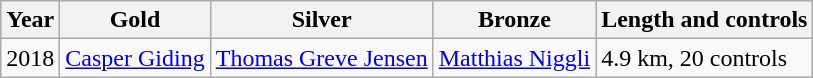<table class="wikitable">
<tr>
<th>Year</th>
<th>Gold</th>
<th>Silver</th>
<th>Bronze</th>
<th>Length and controls</th>
</tr>
<tr>
<td>2018</td>
<td> <a href='#'>Casper Giding</a></td>
<td> <a href='#'>Thomas Greve Jensen</a></td>
<td> <a href='#'>Matthias Niggli</a></td>
<td>4.9 km, 20 controls</td>
</tr>
</table>
